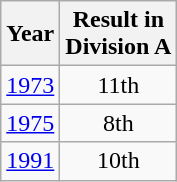<table class="wikitable" style="text-align:center">
<tr>
<th>Year</th>
<th>Result in<br>Division A</th>
</tr>
<tr>
<td><a href='#'>1973</a></td>
<td>11th</td>
</tr>
<tr>
<td><a href='#'>1975</a></td>
<td>8th</td>
</tr>
<tr>
<td><a href='#'>1991</a></td>
<td>10th</td>
</tr>
</table>
